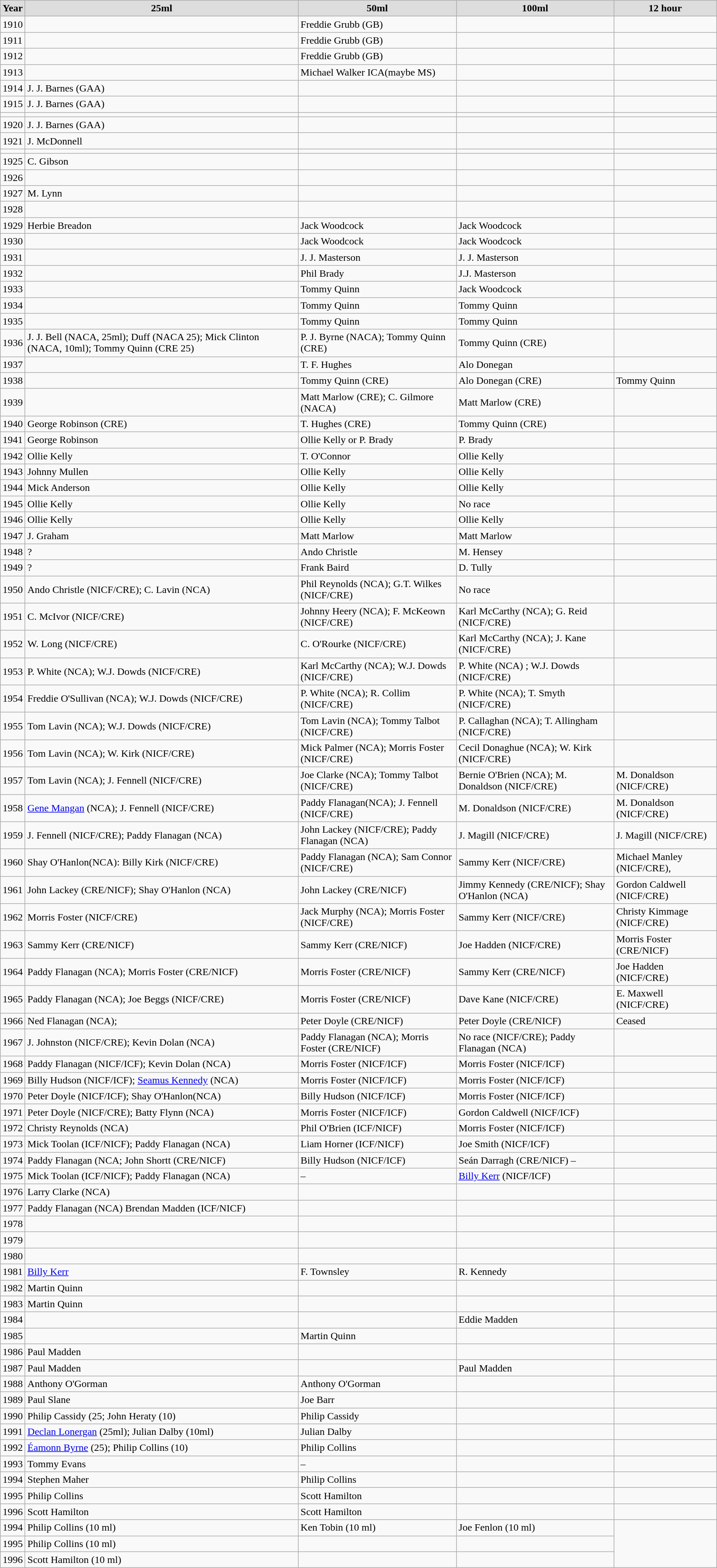<table class="wikitable" style="width: 90%; text-align:left;">
<tr>
<td style="background:#DDDDDD; font-weight:bold; text-align:center;">Year</td>
<td style="background:#DDDDDD; font-weight:bold; text-align:center;">25ml</td>
<td style="background:#DDDDDD; font-weight:bold; text-align:center;">50ml</td>
<td style="background:#DDDDDD; font-weight:bold; text-align:center;">100ml</td>
<td style="background:#DDDDDD; font-weight:bold; text-align:center;">12 hour</td>
</tr>
<tr>
<td>1910</td>
<td></td>
<td>Freddie Grubb (GB)</td>
<td></td>
<td></td>
</tr>
<tr>
<td>1911</td>
<td></td>
<td>Freddie Grubb (GB)</td>
<td></td>
<td></td>
</tr>
<tr>
<td>1912</td>
<td></td>
<td>Freddie Grubb (GB)</td>
<td></td>
<td></td>
</tr>
<tr>
<td>1913</td>
<td></td>
<td>Michael Walker ICA(maybe MS)</td>
<td></td>
<td></td>
</tr>
<tr>
<td>1914</td>
<td>J. J. Barnes (GAA)</td>
<td></td>
<td></td>
<td></td>
</tr>
<tr>
<td>1915</td>
<td>J. J. Barnes (GAA)</td>
<td></td>
<td></td>
<td></td>
</tr>
<tr>
<td></td>
<td></td>
<td></td>
<td></td>
<td></td>
</tr>
<tr>
<td>1920</td>
<td>J. J. Barnes (GAA)</td>
<td></td>
<td></td>
<td></td>
</tr>
<tr>
<td>1921</td>
<td>J. McDonnell</td>
<td></td>
<td></td>
<td></td>
</tr>
<tr>
<td></td>
<td></td>
<td></td>
<td></td>
<td></td>
</tr>
<tr>
<td>1925</td>
<td>C. Gibson</td>
<td></td>
<td></td>
<td></td>
</tr>
<tr>
<td>1926</td>
<td></td>
<td></td>
<td></td>
<td></td>
</tr>
<tr>
<td>1927</td>
<td>M. Lynn</td>
<td></td>
<td></td>
<td></td>
</tr>
<tr>
<td>1928</td>
<td></td>
<td></td>
<td></td>
<td></td>
</tr>
<tr>
<td>1929</td>
<td>Herbie Breadon</td>
<td>Jack Woodcock</td>
<td>Jack Woodcock</td>
<td></td>
</tr>
<tr>
<td>1930</td>
<td></td>
<td>Jack Woodcock</td>
<td>Jack Woodcock</td>
<td></td>
</tr>
<tr>
<td>1931</td>
<td></td>
<td>J. J. Masterson</td>
<td>J. J. Masterson</td>
<td></td>
</tr>
<tr>
<td>1932</td>
<td></td>
<td>Phil Brady</td>
<td>J.J. Masterson</td>
<td></td>
</tr>
<tr>
<td>1933</td>
<td></td>
<td>Tommy Quinn</td>
<td>Jack Woodcock</td>
<td></td>
</tr>
<tr>
<td>1934</td>
<td></td>
<td>Tommy Quinn</td>
<td>Tommy Quinn</td>
<td></td>
</tr>
<tr>
<td>1935</td>
<td></td>
<td>Tommy Quinn</td>
<td>Tommy Quinn</td>
<td></td>
</tr>
<tr>
<td>1936</td>
<td>J. J. Bell (NACA, 25ml); Duff (NACA 25); Mick Clinton (NACA, 10ml); Tommy Quinn (CRE 25)</td>
<td>P. J. Byrne (NACA); Tommy Quinn (CRE)</td>
<td>Tommy Quinn (CRE)</td>
<td></td>
</tr>
<tr>
<td>1937</td>
<td></td>
<td>T. F. Hughes</td>
<td>Alo Donegan</td>
<td></td>
</tr>
<tr>
<td>1938</td>
<td></td>
<td>Tommy Quinn (CRE)</td>
<td>Alo Donegan (CRE)</td>
<td>Tommy Quinn</td>
</tr>
<tr>
<td>1939</td>
<td></td>
<td>Matt Marlow (CRE); C. Gilmore (NACA)</td>
<td>Matt Marlow (CRE)</td>
<td></td>
</tr>
<tr>
<td>1940</td>
<td>George Robinson (CRE)</td>
<td>T. Hughes (CRE)</td>
<td>Tommy Quinn (CRE)</td>
<td></td>
</tr>
<tr>
<td>1941</td>
<td>George Robinson</td>
<td>Ollie Kelly or P. Brady</td>
<td>P. Brady</td>
<td></td>
</tr>
<tr>
<td>1942</td>
<td>Ollie Kelly</td>
<td>T. O'Connor</td>
<td>Ollie Kelly</td>
<td></td>
</tr>
<tr>
<td>1943</td>
<td>Johnny Mullen</td>
<td>Ollie Kelly</td>
<td>Ollie Kelly</td>
<td></td>
</tr>
<tr>
<td>1944</td>
<td>Mick Anderson</td>
<td>Ollie Kelly</td>
<td>Ollie Kelly</td>
<td></td>
</tr>
<tr>
<td>1945</td>
<td>Ollie Kelly</td>
<td>Ollie Kelly</td>
<td>No race</td>
<td></td>
</tr>
<tr>
<td>1946</td>
<td>Ollie Kelly</td>
<td>Ollie Kelly</td>
<td>Ollie Kelly</td>
<td></td>
</tr>
<tr>
<td>1947</td>
<td>J. Graham</td>
<td>Matt Marlow</td>
<td>Matt Marlow</td>
<td></td>
</tr>
<tr>
<td>1948</td>
<td>?</td>
<td>Ando Christle</td>
<td>M. Hensey</td>
<td></td>
</tr>
<tr>
<td>1949</td>
<td>?</td>
<td>Frank Baird</td>
<td>D. Tully</td>
<td></td>
</tr>
<tr>
<td>1950</td>
<td>Ando Christle (NICF/CRE); C. Lavin (NCA)</td>
<td>Phil Reynolds (NCA); G.T. Wilkes (NICF/CRE)</td>
<td>No race</td>
<td></td>
</tr>
<tr>
<td>1951</td>
<td>C. McIvor (NICF/CRE)</td>
<td>Johnny Heery (NCA); F. McKeown (NICF/CRE)</td>
<td>Karl McCarthy (NCA); G. Reid (NICF/CRE)</td>
<td></td>
</tr>
<tr>
<td>1952</td>
<td>W. Long (NICF/CRE)</td>
<td>C. O'Rourke (NICF/CRE)</td>
<td>Karl McCarthy (NCA); J. Kane (NICF/CRE)</td>
<td></td>
</tr>
<tr>
<td>1953</td>
<td>P. White (NCA); W.J. Dowds (NICF/CRE)</td>
<td>Karl McCarthy (NCA); W.J. Dowds (NICF/CRE)</td>
<td>P. White (NCA) ; W.J. Dowds (NICF/CRE)</td>
<td></td>
</tr>
<tr>
<td>1954</td>
<td>Freddie O'Sullivan (NCA); W.J. Dowds (NICF/CRE)</td>
<td>P. White (NCA);  R. Collim (NICF/CRE)</td>
<td>P. White (NCA); T. Smyth (NICF/CRE)</td>
<td></td>
</tr>
<tr>
<td>1955</td>
<td>Tom Lavin (NCA); W.J. Dowds (NICF/CRE)</td>
<td>Tom Lavin (NCA); Tommy Talbot (NICF/CRE)</td>
<td>P. Callaghan (NCA); T. Allingham (NICF/CRE)</td>
<td></td>
</tr>
<tr>
<td>1956</td>
<td>Tom Lavin (NCA); W. Kirk (NICF/CRE)</td>
<td>Mick Palmer (NCA); Morris Foster (NICF/CRE)</td>
<td>Cecil Donaghue (NCA); W. Kirk (NICF/CRE)</td>
<td></td>
</tr>
<tr>
<td>1957</td>
<td>Tom Lavin (NCA); J. Fennell (NICF/CRE)</td>
<td>Joe Clarke (NCA); Tommy Talbot (NICF/CRE)</td>
<td>Bernie O'Brien (NCA); M. Donaldson (NICF/CRE)</td>
<td>M. Donaldson (NICF/CRE)</td>
</tr>
<tr>
<td>1958</td>
<td><a href='#'>Gene Mangan</a> (NCA); J. Fennell (NICF/CRE)</td>
<td>Paddy Flanagan(NCA); J. Fennell (NICF/CRE)</td>
<td>M. Donaldson (NICF/CRE)</td>
<td>M. Donaldson (NICF/CRE)</td>
</tr>
<tr>
<td>1959</td>
<td>J. Fennell (NICF/CRE); Paddy Flanagan (NCA)</td>
<td>John Lackey (NICF/CRE); Paddy Flanagan (NCA)</td>
<td>J. Magill (NICF/CRE)</td>
<td>J. Magill (NICF/CRE)</td>
</tr>
<tr>
<td>1960</td>
<td>Shay O'Hanlon(NCA): Billy Kirk (NICF/CRE)</td>
<td>Paddy Flanagan (NCA); Sam Connor (NICF/CRE)</td>
<td>Sammy Kerr (NICF/CRE)</td>
<td>Michael Manley (NICF/CRE),</td>
</tr>
<tr>
<td>1961</td>
<td>John Lackey (CRE/NICF); Shay O'Hanlon (NCA)</td>
<td>John Lackey (CRE/NICF)</td>
<td>Jimmy Kennedy (CRE/NICF); Shay O'Hanlon (NCA)</td>
<td>Gordon Caldwell (NICF/CRE)</td>
</tr>
<tr>
<td>1962</td>
<td>Morris Foster (NICF/CRE)</td>
<td>Jack Murphy (NCA); Morris Foster (NICF/CRE)</td>
<td>Sammy Kerr (NICF/CRE)</td>
<td>Christy Kimmage (NICF/CRE)</td>
</tr>
<tr>
<td>1963</td>
<td>Sammy Kerr (CRE/NICF)</td>
<td>Sammy Kerr (CRE/NICF)</td>
<td>Joe Hadden (NICF/CRE)</td>
<td>Morris Foster (CRE/NICF)</td>
</tr>
<tr>
<td>1964</td>
<td>Paddy Flanagan (NCA); Morris Foster (CRE/NICF)</td>
<td>Morris Foster (CRE/NICF)</td>
<td>Sammy Kerr (CRE/NICF)</td>
<td>Joe Hadden (NICF/CRE)</td>
</tr>
<tr>
<td>1965</td>
<td>Paddy Flanagan (NCA); Joe Beggs (NICF/CRE)</td>
<td>Morris Foster (CRE/NICF)</td>
<td>Dave Kane (NICF/CRE)</td>
<td>E. Maxwell (NICF/CRE)</td>
</tr>
<tr>
<td>1966</td>
<td>Ned Flanagan (NCA);</td>
<td>Peter Doyle (CRE/NICF)</td>
<td>Peter Doyle (CRE/NICF)</td>
<td>Ceased</td>
</tr>
<tr>
<td>1967</td>
<td>J. Johnston (NICF/CRE); Kevin Dolan (NCA)</td>
<td>Paddy Flanagan (NCA); Morris Foster (CRE/NICF)</td>
<td>No race (NICF/CRE);  Paddy Flanagan (NCA)</td>
<td></td>
</tr>
<tr>
<td>1968</td>
<td>Paddy Flanagan (NICF/ICF);  Kevin Dolan (NCA)</td>
<td>Morris Foster  (NICF/ICF)</td>
<td>Morris Foster (NICF/ICF)</td>
<td></td>
</tr>
<tr>
<td>1969</td>
<td>Billy Hudson (NICF/ICF); <a href='#'>Seamus Kennedy</a> (NCA)</td>
<td>Morris Foster (NICF/ICF)</td>
<td>Morris Foster  (NICF/ICF)</td>
<td></td>
</tr>
<tr>
<td>1970</td>
<td>Peter Doyle (NICF/ICF); Shay O'Hanlon(NCA)</td>
<td>Billy Hudson  (NICF/ICF)</td>
<td>Morris Foster  (NICF/ICF)</td>
<td></td>
</tr>
<tr>
<td>1971</td>
<td>Peter Doyle (NICF/CRE); Batty Flynn (NCA)</td>
<td>Morris Foster  (NICF/ICF)</td>
<td>Gordon Caldwell  (NICF/ICF)</td>
<td></td>
</tr>
<tr>
<td>1972</td>
<td>Christy Reynolds (NCA)</td>
<td>Phil O'Brien (ICF/NICF)</td>
<td>Morris Foster  (NICF/ICF)</td>
<td></td>
</tr>
<tr>
<td>1973</td>
<td>Mick Toolan (ICF/NICF); Paddy Flanagan (NCA)</td>
<td>Liam Horner (ICF/NICF)</td>
<td>Joe Smith (NICF/ICF)</td>
<td></td>
</tr>
<tr>
<td>1974</td>
<td>Paddy Flanagan (NCA; John Shortt (CRE/NICF)</td>
<td>Billy Hudson (NICF/ICF)</td>
<td>Seán Darragh (CRE/NICF) –</td>
<td></td>
</tr>
<tr>
<td>1975</td>
<td>Mick Toolan (ICF/NICF); Paddy Flanagan (NCA)</td>
<td>–</td>
<td><a href='#'>Billy Kerr</a> (NICF/ICF)</td>
<td></td>
</tr>
<tr>
<td>1976</td>
<td>Larry Clarke (NCA)</td>
<td></td>
<td></td>
<td></td>
</tr>
<tr>
<td>1977</td>
<td>Paddy Flanagan (NCA) Brendan Madden (ICF/NICF)</td>
<td></td>
<td></td>
<td></td>
</tr>
<tr>
<td>1978</td>
<td></td>
<td></td>
<td></td>
<td></td>
</tr>
<tr>
<td>1979</td>
<td></td>
<td></td>
<td></td>
<td></td>
</tr>
<tr>
<td>1980</td>
<td></td>
<td></td>
<td></td>
<td></td>
</tr>
<tr>
<td>1981</td>
<td><a href='#'>Billy Kerr</a></td>
<td>F. Townsley</td>
<td>R. Kennedy</td>
<td></td>
</tr>
<tr>
<td>1982</td>
<td>Martin Quinn</td>
<td></td>
<td></td>
<td></td>
</tr>
<tr>
<td>1983</td>
<td>Martin Quinn</td>
<td></td>
<td></td>
<td></td>
</tr>
<tr>
<td>1984</td>
<td></td>
<td></td>
<td>Eddie Madden</td>
<td></td>
</tr>
<tr>
<td>1985</td>
<td></td>
<td>Martin Quinn</td>
<td></td>
<td></td>
</tr>
<tr>
<td>1986</td>
<td>Paul Madden</td>
<td></td>
<td></td>
<td></td>
</tr>
<tr>
<td>1987</td>
<td>Paul Madden</td>
<td></td>
<td>Paul Madden</td>
<td></td>
</tr>
<tr>
<td>1988</td>
<td>Anthony O'Gorman</td>
<td>Anthony O'Gorman</td>
<td></td>
<td></td>
</tr>
<tr>
<td>1989</td>
<td>Paul Slane</td>
<td>Joe Barr</td>
<td></td>
<td></td>
</tr>
<tr>
<td>1990</td>
<td>Philip Cassidy (25; John Heraty (10)</td>
<td>Philip Cassidy</td>
<td></td>
<td></td>
</tr>
<tr>
<td>1991</td>
<td><a href='#'>Declan Lonergan</a> (25ml); Julian Dalby (10ml)</td>
<td>Julian Dalby</td>
<td></td>
<td></td>
</tr>
<tr>
<td>1992</td>
<td><a href='#'>Éamonn Byrne</a> (25); Philip Collins (10)</td>
<td>Philip Collins</td>
<td></td>
<td></td>
</tr>
<tr>
<td>1993</td>
<td>Tommy Evans</td>
<td>–</td>
<td></td>
<td></td>
</tr>
<tr>
<td>1994</td>
<td>Stephen Maher</td>
<td>Philip Collins</td>
<td></td>
<td></td>
</tr>
<tr>
<td>1995</td>
<td>Philip Collins</td>
<td>Scott Hamilton</td>
<td></td>
<td></td>
</tr>
<tr>
<td>1996</td>
<td>Scott Hamilton</td>
<td>Scott Hamilton</td>
<td></td>
<td></td>
</tr>
<tr>
<td>1994</td>
<td>Philip Collins (10 ml)</td>
<td>Ken Tobin (10 ml)</td>
<td>Joe Fenlon (10 ml)</td>
</tr>
<tr>
<td>1995</td>
<td>Philip Collins (10 ml)</td>
<td></td>
<td></td>
</tr>
<tr>
<td>1996</td>
<td>Scott Hamilton (10 ml)</td>
<td></td>
<td></td>
</tr>
</table>
